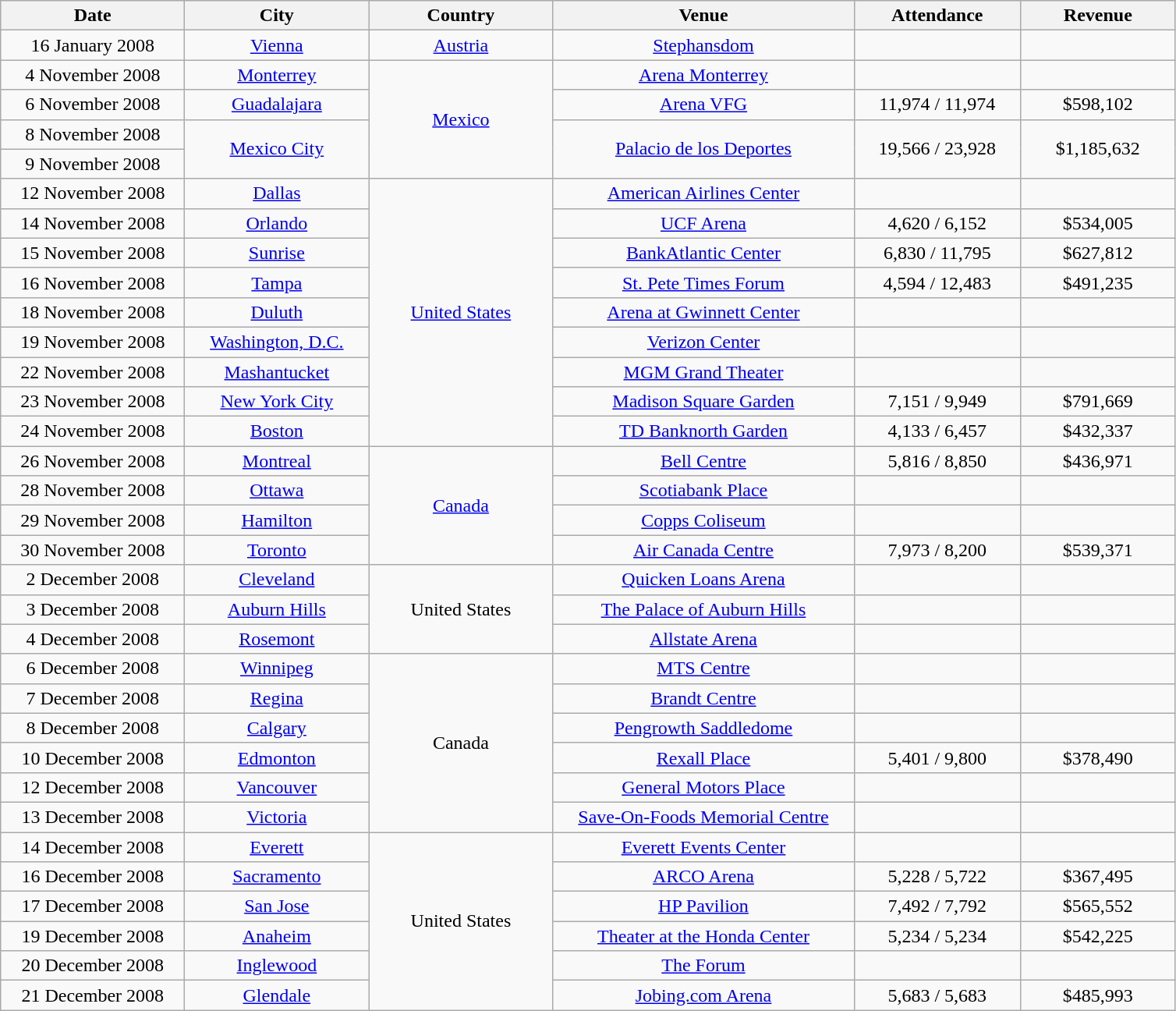<table class="wikitable" style="text-align:center;">
<tr>
<th width="150">Date</th>
<th width="150">City</th>
<th width="150">Country</th>
<th width="250">Venue</th>
<th width="135">Attendance</th>
<th width="125">Revenue</th>
</tr>
<tr>
<td>16 January 2008</td>
<td><a href='#'>Vienna</a></td>
<td><a href='#'>Austria</a></td>
<td><a href='#'>Stephansdom</a></td>
<td></td>
<td></td>
</tr>
<tr>
<td>4 November 2008</td>
<td><a href='#'>Monterrey</a></td>
<td rowspan="4"><a href='#'>Mexico</a></td>
<td><a href='#'>Arena Monterrey</a></td>
<td></td>
<td></td>
</tr>
<tr>
<td>6 November 2008</td>
<td><a href='#'>Guadalajara</a></td>
<td><a href='#'>Arena VFG</a></td>
<td>11,974 / 11,974</td>
<td>$598,102</td>
</tr>
<tr>
<td>8 November 2008</td>
<td rowspan="2"><a href='#'>Mexico City</a></td>
<td rowspan="2"><a href='#'>Palacio de los Deportes</a></td>
<td rowspan="2">19,566 / 23,928</td>
<td rowspan="2">$1,185,632</td>
</tr>
<tr>
<td>9 November 2008</td>
</tr>
<tr>
<td>12 November 2008</td>
<td><a href='#'>Dallas</a></td>
<td rowspan="9"><a href='#'>United States</a></td>
<td><a href='#'>American Airlines Center</a></td>
<td></td>
<td></td>
</tr>
<tr>
<td>14 November 2008</td>
<td><a href='#'>Orlando</a></td>
<td><a href='#'>UCF Arena</a></td>
<td>4,620 / 6,152</td>
<td>$534,005</td>
</tr>
<tr>
<td>15 November 2008</td>
<td><a href='#'>Sunrise</a></td>
<td><a href='#'>BankAtlantic Center</a></td>
<td>6,830 / 11,795</td>
<td>$627,812</td>
</tr>
<tr>
<td>16 November 2008</td>
<td><a href='#'>Tampa</a></td>
<td><a href='#'>St. Pete Times Forum</a></td>
<td>4,594 / 12,483</td>
<td>$491,235</td>
</tr>
<tr>
<td>18 November 2008</td>
<td><a href='#'>Duluth</a></td>
<td><a href='#'>Arena at Gwinnett Center</a></td>
<td></td>
<td></td>
</tr>
<tr>
<td>19 November 2008</td>
<td><a href='#'>Washington, D.C.</a></td>
<td><a href='#'>Verizon Center</a></td>
<td></td>
<td></td>
</tr>
<tr>
<td>22 November 2008</td>
<td><a href='#'>Mashantucket</a></td>
<td><a href='#'>MGM Grand Theater</a></td>
<td></td>
<td></td>
</tr>
<tr>
<td>23 November 2008</td>
<td><a href='#'>New York City</a></td>
<td><a href='#'>Madison Square Garden</a></td>
<td>7,151 / 9,949</td>
<td>$791,669</td>
</tr>
<tr>
<td>24 November 2008</td>
<td><a href='#'>Boston</a></td>
<td><a href='#'>TD Banknorth Garden</a></td>
<td>4,133 / 6,457</td>
<td>$432,337</td>
</tr>
<tr>
<td>26 November 2008</td>
<td><a href='#'>Montreal</a></td>
<td rowspan="4"><a href='#'>Canada</a></td>
<td><a href='#'>Bell Centre</a></td>
<td>5,816 / 8,850</td>
<td>$436,971</td>
</tr>
<tr>
<td>28 November 2008</td>
<td><a href='#'>Ottawa</a></td>
<td><a href='#'>Scotiabank Place</a></td>
<td></td>
<td></td>
</tr>
<tr>
<td>29 November 2008</td>
<td><a href='#'>Hamilton</a></td>
<td><a href='#'>Copps Coliseum</a></td>
<td></td>
<td></td>
</tr>
<tr>
<td>30 November 2008</td>
<td><a href='#'>Toronto</a></td>
<td><a href='#'>Air Canada Centre</a></td>
<td>7,973 / 8,200</td>
<td>$539,371</td>
</tr>
<tr>
<td>2 December 2008</td>
<td><a href='#'>Cleveland</a></td>
<td rowspan="3">United States</td>
<td><a href='#'>Quicken Loans Arena</a></td>
<td></td>
<td></td>
</tr>
<tr>
<td>3 December 2008</td>
<td><a href='#'>Auburn Hills</a></td>
<td><a href='#'>The Palace of Auburn Hills</a></td>
<td></td>
<td></td>
</tr>
<tr>
<td>4 December 2008</td>
<td><a href='#'>Rosemont</a></td>
<td><a href='#'>Allstate Arena</a></td>
<td></td>
<td></td>
</tr>
<tr>
<td>6 December 2008</td>
<td><a href='#'>Winnipeg</a></td>
<td rowspan="6">Canada</td>
<td><a href='#'>MTS Centre</a></td>
<td></td>
<td></td>
</tr>
<tr>
<td>7 December 2008</td>
<td><a href='#'>Regina</a></td>
<td><a href='#'>Brandt Centre</a></td>
<td></td>
<td></td>
</tr>
<tr>
<td>8 December 2008</td>
<td><a href='#'>Calgary</a></td>
<td><a href='#'>Pengrowth Saddledome</a></td>
<td></td>
<td></td>
</tr>
<tr>
<td>10 December 2008</td>
<td><a href='#'>Edmonton</a></td>
<td><a href='#'>Rexall Place</a></td>
<td>5,401 / 9,800</td>
<td>$378,490</td>
</tr>
<tr>
<td>12 December 2008</td>
<td><a href='#'>Vancouver</a></td>
<td><a href='#'>General Motors Place</a></td>
<td></td>
<td></td>
</tr>
<tr>
<td>13 December 2008</td>
<td><a href='#'>Victoria</a></td>
<td><a href='#'>Save-On-Foods Memorial Centre</a></td>
<td></td>
<td></td>
</tr>
<tr>
<td>14 December 2008</td>
<td><a href='#'>Everett</a></td>
<td rowspan="6">United States</td>
<td><a href='#'>Everett Events Center</a></td>
<td></td>
<td></td>
</tr>
<tr>
<td>16 December 2008</td>
<td><a href='#'>Sacramento</a></td>
<td><a href='#'>ARCO Arena</a></td>
<td>5,228 / 5,722</td>
<td>$367,495</td>
</tr>
<tr>
<td>17 December 2008</td>
<td><a href='#'>San Jose</a></td>
<td><a href='#'>HP Pavilion</a></td>
<td>7,492 / 7,792</td>
<td>$565,552</td>
</tr>
<tr>
<td>19 December 2008</td>
<td><a href='#'>Anaheim</a></td>
<td><a href='#'>Theater at the Honda Center</a></td>
<td>5,234 / 5,234</td>
<td>$542,225</td>
</tr>
<tr>
<td>20 December 2008</td>
<td><a href='#'>Inglewood</a></td>
<td><a href='#'>The Forum</a></td>
<td></td>
<td></td>
</tr>
<tr>
<td>21 December 2008</td>
<td><a href='#'>Glendale</a></td>
<td><a href='#'>Jobing.com Arena</a></td>
<td>5,683 / 5,683</td>
<td>$485,993</td>
</tr>
</table>
